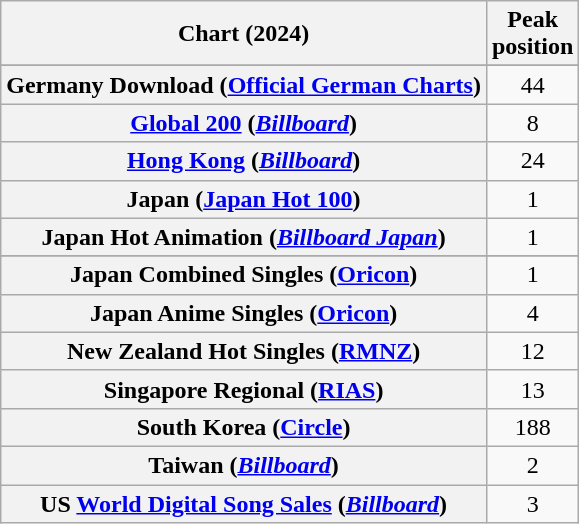<table class="wikitable plainrowheaders sortable" style="text-align:center">
<tr>
<th scope="col">Chart (2024)</th>
<th scope="col">Peak<br>position</th>
</tr>
<tr>
</tr>
<tr>
<th scope="row">Germany Download (<a href='#'>Official German Charts</a>)</th>
<td>44</td>
</tr>
<tr>
<th scope="row"><a href='#'>Global 200</a> (<em><a href='#'>Billboard</a></em>)</th>
<td>8</td>
</tr>
<tr>
<th scope="row"><a href='#'>Hong Kong</a> (<em><a href='#'>Billboard</a></em>)</th>
<td>24</td>
</tr>
<tr>
<th scope="row">Japan (<a href='#'>Japan Hot 100</a>)</th>
<td>1</td>
</tr>
<tr>
<th scope="row">Japan Hot Animation (<em><a href='#'>Billboard Japan</a></em>)</th>
<td>1</td>
</tr>
<tr>
</tr>
<tr>
<th scope="row">Japan Combined Singles (<a href='#'>Oricon</a>)</th>
<td>1</td>
</tr>
<tr>
<th scope="row">Japan Anime Singles (<a href='#'>Oricon</a>)</th>
<td>4</td>
</tr>
<tr>
<th scope="row">New Zealand Hot Singles (<a href='#'>RMNZ</a>)</th>
<td>12</td>
</tr>
<tr>
<th scope="row">Singapore Regional (<a href='#'>RIAS</a>)</th>
<td>13</td>
</tr>
<tr>
<th scope="row">South Korea (<a href='#'>Circle</a>)</th>
<td>188</td>
</tr>
<tr>
<th scope="row">Taiwan (<em><a href='#'>Billboard</a></em>)</th>
<td>2</td>
</tr>
<tr>
<th scope="row">US <a href='#'>World Digital Song Sales</a> (<em><a href='#'>Billboard</a></em>)</th>
<td>3</td>
</tr>
</table>
